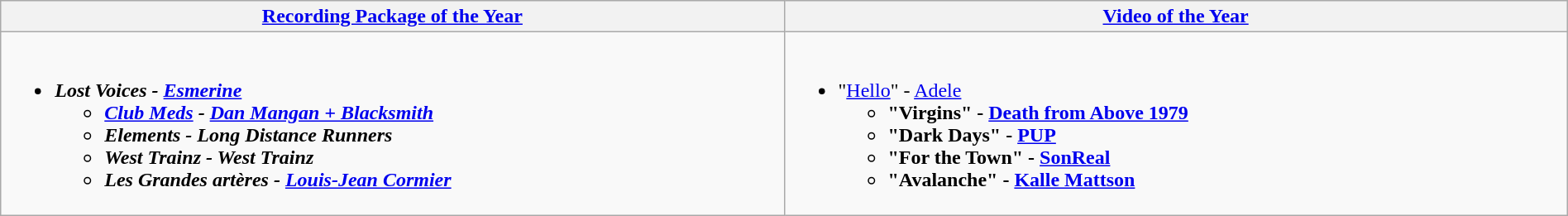<table class=wikitable style="width:100%">
<tr>
<th style="width:50%"><a href='#'>Recording Package of the Year</a></th>
<th style="width:50%"><a href='#'>Video of the Year</a></th>
</tr>
<tr>
<td valign="top"><br><ul><li> <strong><em>Lost Voices<em> - <a href='#'>Esmerine</a><strong><ul><li></em><a href='#'>Club Meds</a><em> - <a href='#'>Dan Mangan + Blacksmith</a></li><li></em>Elements<em> - Long Distance Runners</li><li></em>West Trainz<em> - West Trainz</li><li></em>Les Grandes artères<em> - <a href='#'>Louis-Jean Cormier</a></li></ul></li></ul></td>
<td valign="top"><br><ul><li> </strong>"<a href='#'>Hello</a>" - <a href='#'>Adele</a><strong><ul><li>"Virgins" - <a href='#'>Death from Above 1979</a></li><li>"Dark Days" - <a href='#'>PUP</a></li><li>"For the Town" - <a href='#'>SonReal</a></li><li>"Avalanche" - <a href='#'>Kalle Mattson</a></li></ul></li></ul></td>
</tr>
</table>
